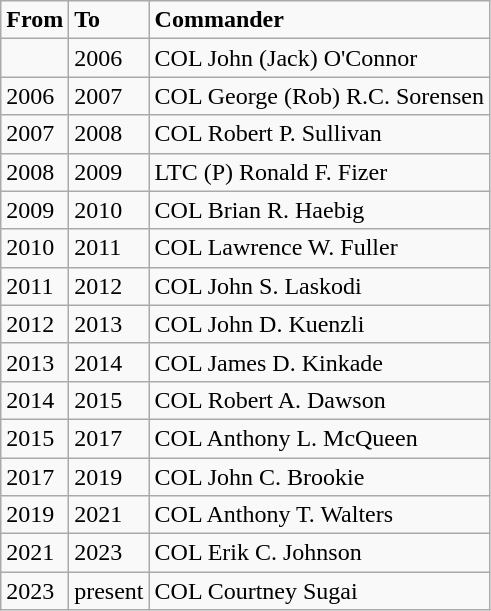<table class="wikitable">
<tr>
<td><strong>From</strong></td>
<td><strong>To</strong></td>
<td><strong>Commander</strong></td>
</tr>
<tr>
<td></td>
<td>2006</td>
<td>COL John (Jack) O'Connor</td>
</tr>
<tr>
<td>2006</td>
<td>2007</td>
<td>COL George (Rob) R.C. Sorensen</td>
</tr>
<tr>
<td>2007</td>
<td>2008</td>
<td>COL Robert P. Sullivan</td>
</tr>
<tr>
<td>2008</td>
<td>2009</td>
<td>LTC (P) Ronald F. Fizer</td>
</tr>
<tr>
<td>2009</td>
<td>2010</td>
<td>COL Brian R. Haebig</td>
</tr>
<tr>
<td>2010</td>
<td>2011</td>
<td>COL Lawrence W. Fuller</td>
</tr>
<tr>
<td>2011</td>
<td>2012</td>
<td>COL John S. Laskodi</td>
</tr>
<tr>
<td>2012</td>
<td>2013</td>
<td>COL John D. Kuenzli</td>
</tr>
<tr>
<td>2013</td>
<td>2014</td>
<td>COL James D. Kinkade</td>
</tr>
<tr>
<td>2014</td>
<td>2015</td>
<td>COL Robert A. Dawson</td>
</tr>
<tr>
<td>2015</td>
<td>2017</td>
<td>COL Anthony L. McQueen</td>
</tr>
<tr>
<td>2017</td>
<td>2019</td>
<td>COL John C. Brookie</td>
</tr>
<tr>
<td>2019</td>
<td>2021</td>
<td>COL Anthony T. Walters</td>
</tr>
<tr>
<td>2021</td>
<td>2023</td>
<td>COL Erik C. Johnson</td>
</tr>
<tr>
<td>2023</td>
<td>present</td>
<td>COL Courtney Sugai</td>
</tr>
</table>
